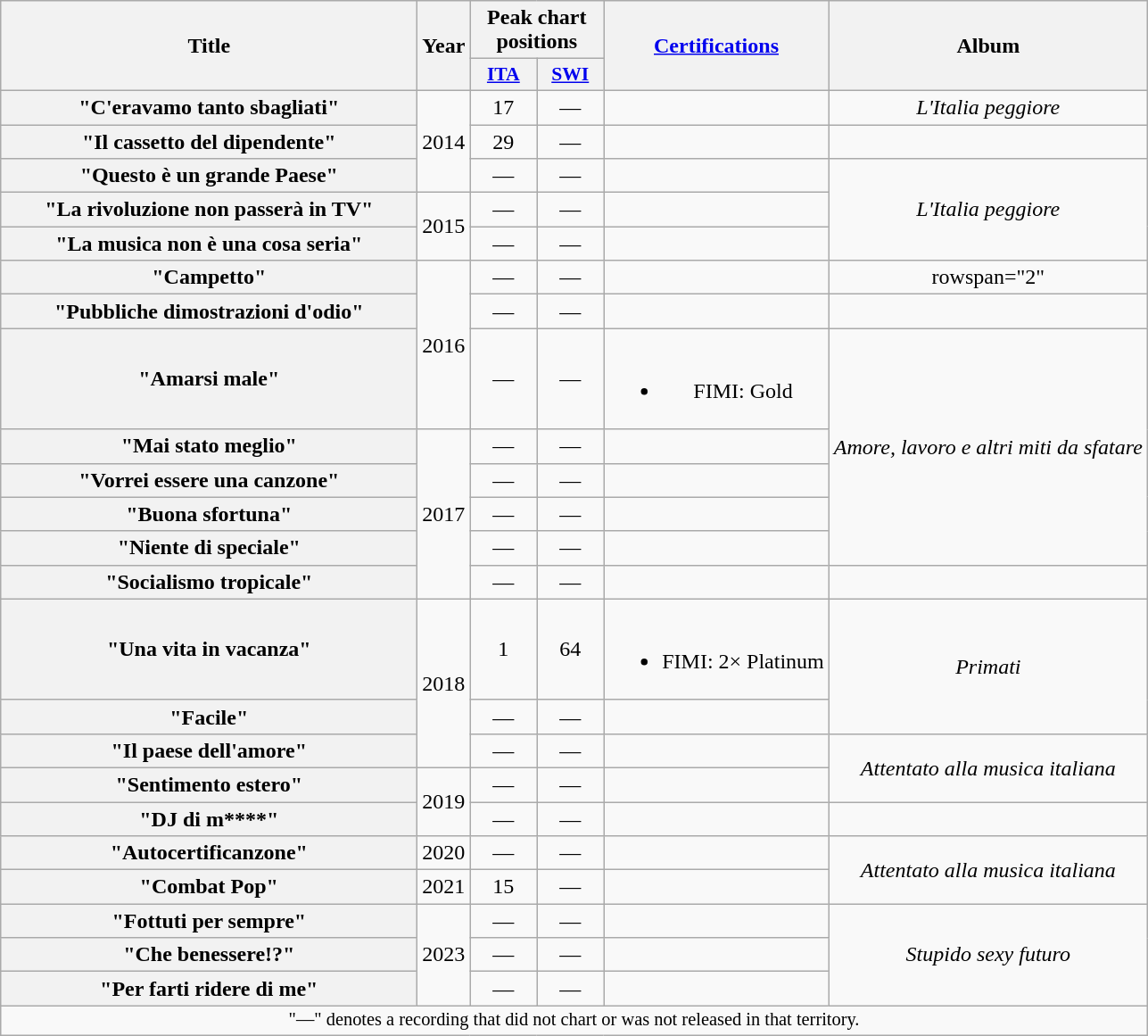<table class="wikitable plainrowheaders" style="text-align:center;">
<tr>
<th scope="col" rowspan="2" style="width:19em;">Title</th>
<th scope="col" rowspan="2" style="width:1em;">Year</th>
<th scope="col" colspan="2">Peak chart positions</th>
<th scope="col" rowspan="2"><a href='#'>Certifications</a></th>
<th scope="col" rowspan="2">Album</th>
</tr>
<tr>
<th scope="col" style="width:3em;font-size:90%;"><a href='#'>ITA</a><br></th>
<th scope="col" style="width:3em;font-size:90%;"><a href='#'>SWI</a><br></th>
</tr>
<tr>
<th scope="row">"C'eravamo tanto sbagliati"</th>
<td rowspan="3">2014</td>
<td>17</td>
<td>—</td>
<td></td>
<td><em>L'Italia peggiore</em></td>
</tr>
<tr>
<th scope="row">"Il cassetto del dipendente"</th>
<td>29</td>
<td>—</td>
<td></td>
<td></td>
</tr>
<tr>
<th scope="row">"Questo è un grande Paese"<br></th>
<td>—</td>
<td>—</td>
<td></td>
<td rowspan="3"><em>L'Italia peggiore</em></td>
</tr>
<tr>
<th scope="row">"La rivoluzione non passerà in TV"</th>
<td rowspan="2">2015</td>
<td>—</td>
<td>—</td>
<td></td>
</tr>
<tr>
<th scope="row">"La musica non è una cosa seria"</th>
<td>—</td>
<td>—</td>
<td></td>
</tr>
<tr>
<th scope="row">"Campetto"<br></th>
<td rowspan="3">2016</td>
<td>—</td>
<td>—</td>
<td></td>
<td>rowspan="2" </td>
</tr>
<tr>
<th scope="row">"Pubbliche dimostrazioni d'odio"<br></th>
<td>—</td>
<td>—</td>
<td></td>
</tr>
<tr>
<th scope="row">"Amarsi male"</th>
<td>—</td>
<td>—</td>
<td><br><ul><li>FIMI: Gold</li></ul></td>
<td rowspan="5"><em>Amore, lavoro e altri miti da sfatare</em></td>
</tr>
<tr>
<th scope="row">"Mai stato meglio"</th>
<td rowspan="5">2017</td>
<td>—</td>
<td>—</td>
<td></td>
</tr>
<tr>
<th scope="row">"Vorrei essere una canzone"</th>
<td>—</td>
<td>—</td>
<td></td>
</tr>
<tr>
<th scope="row">"Buona sfortuna"</th>
<td>—</td>
<td>—</td>
<td></td>
</tr>
<tr>
<th scope="row">"Niente di speciale"</th>
<td>—</td>
<td>—</td>
<td></td>
</tr>
<tr>
<th scope="row">"Socialismo tropicale"</th>
<td>—</td>
<td>—</td>
<td></td>
<td></td>
</tr>
<tr>
<th scope="row">"Una vita in vacanza"</th>
<td rowspan="3">2018</td>
<td>1</td>
<td>64</td>
<td><br><ul><li>FIMI: 2× Platinum</li></ul></td>
<td rowspan="2"><em>Primati</em></td>
</tr>
<tr>
<th scope="row">"Facile"</th>
<td>—</td>
<td>—</td>
<td></td>
</tr>
<tr>
<th scope="row">"Il paese dell'amore"</th>
<td>—</td>
<td>—</td>
<td></td>
<td rowspan="2"><em>Attentato alla musica italiana</em></td>
</tr>
<tr>
<th scope="row">"Sentimento estero"</th>
<td rowspan=2>2019</td>
<td>—</td>
<td>—</td>
<td></td>
</tr>
<tr>
<th scope="row">"DJ di m****"<br></th>
<td>—</td>
<td>—</td>
<td></td>
<td></td>
</tr>
<tr>
<th scope="row">"Autocertificanzone"</th>
<td>2020</td>
<td>—</td>
<td>—</td>
<td></td>
<td rowspan="2"><em>Attentato alla musica italiana</em></td>
</tr>
<tr>
<th scope="row">"Combat Pop"</th>
<td>2021</td>
<td>15</td>
<td>—</td>
<td></td>
</tr>
<tr>
<th scope="row">"Fottuti per sempre"<br></th>
<td rowspan="3">2023</td>
<td>—</td>
<td>—</td>
<td></td>
<td rowspan="3"><em>Stupido sexy futuro</em></td>
</tr>
<tr>
<th scope="row">"Che benessere!?"<br></th>
<td>—</td>
<td>—</td>
<td></td>
</tr>
<tr>
<th scope="row">"Per farti ridere di me"<br></th>
<td>—</td>
<td>—</td>
<td></td>
</tr>
<tr>
<td style="text-align:center; font-size:85%;" colspan="6">"—" denotes a recording that did not chart or was not released in that territory.</td>
</tr>
</table>
